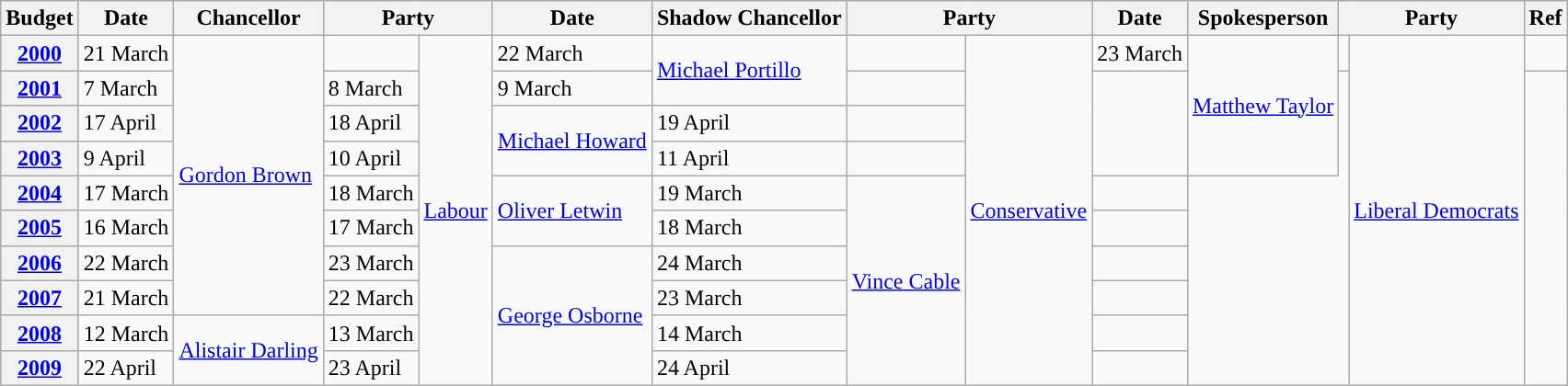<table class="wikitable">
<tr>
<th scope= "col">Budget</th>
<th scope= "col">Date</th>
<th scope= "col">Chancellor</th>
<th colspan= "2">Party</th>
<th scope= "col">Date</th>
<th scope= "col">Shadow Chancellor</th>
<th colspan= "2">Party</th>
<th scope="col ">Date</th>
<th scope="col">Spokesperson</th>
<th colspan="2">Party</th>
<th scope="col">Ref</th>
</tr>
<tr>
<th><a href='#'>2000</a></th>
<td>21 March</td>
<td rowspan="8"><a href='#'>Gordon Brown</a></td>
<td style="background-color: "></td>
<td rowspan= "10"><a href='#'>Labour</a></td>
<td>22 March</td>
<td rowspan="2"><a href='#'>Michael Portillo</a></td>
<td style="background-color: "></td>
<td rowspan= "10"><a href='#'>Conservative</a></td>
<td>23 March</td>
<td rowspan="4"><a href='#'>Matthew Taylor</a></td>
<td style="background-color: "></td>
<td rowspan= "10"><a href='#'>Liberal Democrats</a></td>
<td></td>
</tr>
<tr>
<th><a href='#'>2001</a></th>
<td>7 March</td>
<td>8 March</td>
<td>9 March</td>
<td></td>
</tr>
<tr>
<th><a href='#'>2002</a></th>
<td>17 April</td>
<td>18 April</td>
<td rowspan="2"><a href='#'>Michael Howard</a></td>
<td>19 April</td>
<td></td>
</tr>
<tr>
<th><a href='#'>2003</a></th>
<td>9 April</td>
<td>10 April</td>
<td>11 April</td>
<td></td>
</tr>
<tr>
<th><a href='#'>2004</a></th>
<td>17 March</td>
<td>18 March</td>
<td rowspan="2"><a href='#'>Oliver Letwin</a></td>
<td>19 March</td>
<td rowspan="6"><a href='#'>Vince Cable</a></td>
<td></td>
</tr>
<tr>
<th><a href='#'>2005</a></th>
<td>16 March</td>
<td>17 March</td>
<td>18 March</td>
<td></td>
</tr>
<tr>
<th><a href='#'>2006</a></th>
<td>22 March</td>
<td>23 March</td>
<td rowspan="4"><a href='#'>George Osborne</a></td>
<td>24 March</td>
<td></td>
</tr>
<tr>
<th><a href='#'>2007</a></th>
<td>21 March</td>
<td>22 March</td>
<td>23 March</td>
<td></td>
</tr>
<tr>
<th><a href='#'>2008</a></th>
<td>12 March</td>
<td rowspan="2"><a href='#'>Alistair Darling</a></td>
<td>13 March</td>
<td>14 March</td>
<td></td>
</tr>
<tr>
<th><a href='#'>2009</a></th>
<td>22 April</td>
<td>23 April</td>
<td>24 April</td>
<td></td>
</tr>
</table>
